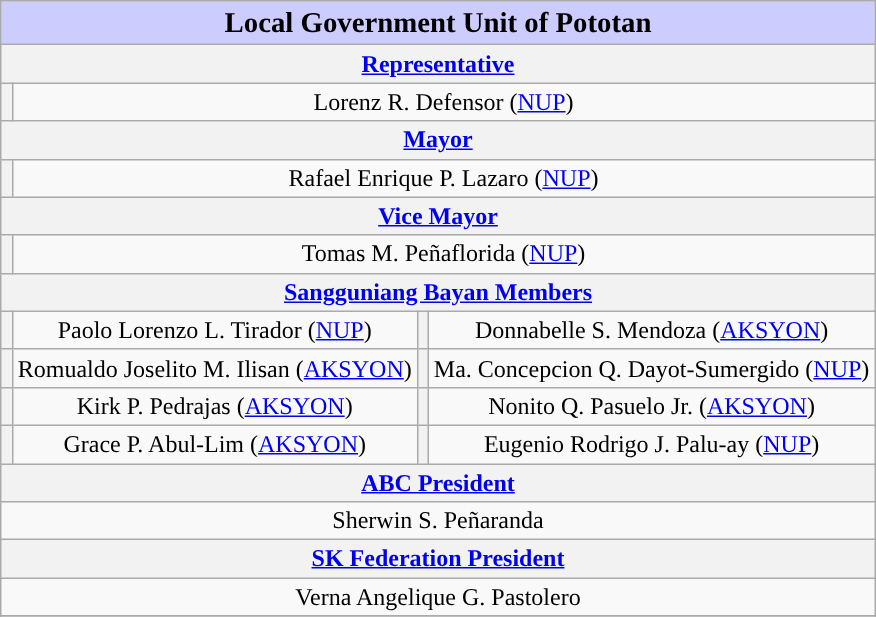<table class="wikitable" align="center" style="margin:auto; margin-top:0">
<tr>
<th colspan=5 style="background:#ccf;" align="center"><big>Local Government Unit of Pototan</big></th>
</tr>
<tr>
<th colspan=5 align="center"><a href='#'>Representative</a></th>
</tr>
<tr style="text-align:center;" |>
<th style="background:"></th>
<td colspan=5 align="center">Lorenz R. Defensor (<a href='#'>NUP</a>)</td>
</tr>
<tr style="text-align:center;">
<th colspan=5 align="center"><a href='#'>Mayor</a></th>
</tr>
<tr style="text-align:center;">
<th style="background:"></th>
<td colspan=5 align="center">Rafael Enrique P. Lazaro (<a href='#'>NUP</a>)</td>
</tr>
<tr style="text-align:center;">
<th colspan=5 align="center"><a href='#'>Vice Mayor</a></th>
</tr>
<tr style="text-align:center;">
<th style="background:"></th>
<td colspan=5 align="center">Tomas M. Peñaflorida (<a href='#'>NUP</a>)</td>
</tr>
<tr style="text-align:center;">
<th colspan=5 align="center"><a href='#'>Sangguniang Bayan Members</a></th>
</tr>
<tr style="text-align:center;">
<th style="background:"></th>
<td colspan=2 align="center">Paolo Lorenzo L. Tirador (<a href='#'>NUP</a>)</td>
<th style="background:"></th>
<td colspan=2 align="center">Donnabelle S. Mendoza (<a href='#'>AKSYON</a>)</td>
</tr>
<tr>
<th style="background:"></th>
<td colspan=2 align="center">Romualdo Joselito M. Ilisan (<a href='#'>AKSYON</a>)</td>
<th style="background:"></th>
<td colspan=2 align="center">Ma. Concepcion Q. Dayot-Sumergido (<a href='#'>NUP</a>)</td>
</tr>
<tr>
<th style="background:"></th>
<td colspan=2 align="center">Kirk P. Pedrajas (<a href='#'>AKSYON</a>)</td>
<th style="background:"></th>
<td colspan=2 align="center">Nonito Q. Pasuelo Jr. (<a href='#'>AKSYON</a>)</td>
</tr>
<tr>
<th style="background:"></th>
<td colspan=2 align="center">Grace P. Abul-Lim (<a href='#'>AKSYON</a>)</td>
<th style="background:"></th>
<td colspan=2 align="center">Eugenio Rodrigo J. Palu-ay (<a href='#'>NUP</a>)</td>
</tr>
<tr>
<th colspan=5 align="center"><a href='#'>ABC President</a></th>
</tr>
<tr style="text-align:center;">
<td colspan=5 align="center">Sherwin S. Peñaranda</td>
</tr>
<tr style="text-align:center;">
<th colspan=5 align="center"><a href='#'>SK Federation President</a></th>
</tr>
<tr style="text-align:center;">
<td colspan=5 align="center">Verna Angelique G. Pastolero</td>
</tr>
<tr>
</tr>
<tr>
</tr>
</table>
